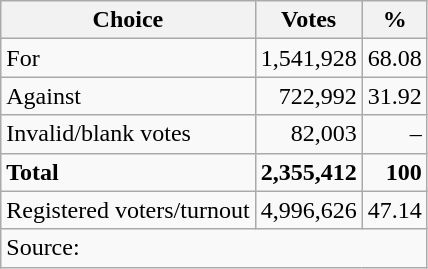<table class=wikitable style=text-align:right>
<tr>
<th>Choice</th>
<th>Votes</th>
<th>%</th>
</tr>
<tr>
<td align=left>For</td>
<td>1,541,928</td>
<td>68.08</td>
</tr>
<tr>
<td align=left>Against</td>
<td>722,992</td>
<td>31.92</td>
</tr>
<tr>
<td align=left>Invalid/blank votes</td>
<td>82,003</td>
<td>–</td>
</tr>
<tr>
<td align=left><strong>Total</strong></td>
<td><strong>2,355,412</strong></td>
<td><strong>100</strong></td>
</tr>
<tr>
<td align=left>Registered voters/turnout</td>
<td>4,996,626</td>
<td>47.14</td>
</tr>
<tr>
<td align=left colspan=3>Source: </td>
</tr>
</table>
